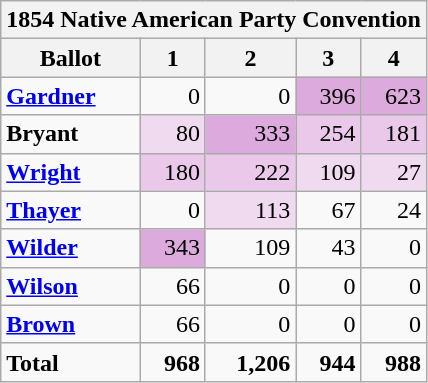<table class="wikitable" style="text-align:right;">
<tr>
<th colspan="5">1854 Native American Party Convention</th>
</tr>
<tr>
<th>Ballot</th>
<th>1</th>
<th>2</th>
<th>3</th>
<th>4</th>
</tr>
<tr>
<td align=left><strong><a href='#'>Gardner</a></strong></td>
<td>0</td>
<td>0</td>
<td style="background:#dad;">396</td>
<td style="background:#dad;">623</td>
</tr>
<tr>
<td align=left><strong>Bryant</strong></td>
<td style="background:#f0daf0;">80</td>
<td style="background:#dad;">333</td>
<td style="background:#e9c8e9;">254</td>
<td style="background:#e9c8e9;">181</td>
</tr>
<tr>
<td align=left><strong><a href='#'>Wright</a></strong></td>
<td style="background:#e9c8e9;">180</td>
<td style="background:#e9c8e9;">222</td>
<td style="background:#f0daf0;">109</td>
<td style="background:#f0daf0;">27</td>
</tr>
<tr>
<td align=left><strong><a href='#'>Thayer</a></strong></td>
<td>0</td>
<td style="background:#f0daf0;">113</td>
<td>67</td>
<td>24</td>
</tr>
<tr>
<td align=left><strong><a href='#'>Wilder</a></strong></td>
<td style="background:#dad;">343</td>
<td>109</td>
<td>43</td>
<td>0</td>
</tr>
<tr>
<td align=left><strong><a href='#'>Wilson</a></strong></td>
<td>66</td>
<td>0</td>
<td>0</td>
<td>0</td>
</tr>
<tr>
<td align=left><strong><a href='#'>Brown</a></strong></td>
<td>66</td>
<td>0</td>
<td>0</td>
<td>0</td>
</tr>
<tr>
<td align=left><strong>Total</strong></td>
<td><strong>968</strong></td>
<td><strong>1,206</strong></td>
<td><strong>944</strong></td>
<td><strong>988</strong></td>
</tr>
</table>
